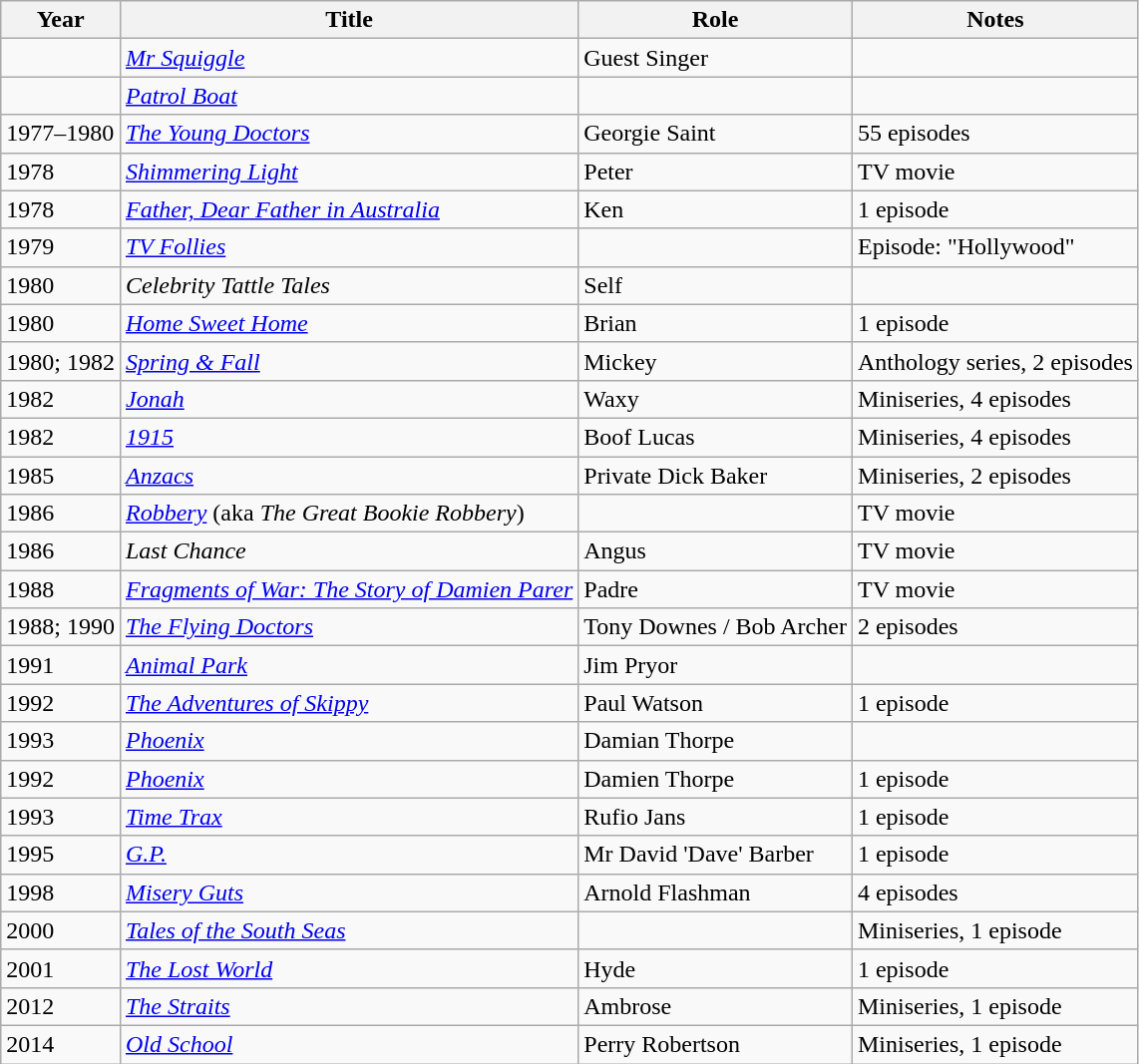<table class=wikitable>
<tr>
<th>Year</th>
<th>Title</th>
<th>Role</th>
<th>Notes</th>
</tr>
<tr>
<td></td>
<td><em><a href='#'>Mr Squiggle</a></em></td>
<td>Guest Singer</td>
<td></td>
</tr>
<tr>
<td></td>
<td><em><a href='#'>Patrol Boat</a></em></td>
<td></td>
<td></td>
</tr>
<tr>
<td>1977–1980</td>
<td><em><a href='#'>The Young Doctors</a></em></td>
<td>Georgie Saint</td>
<td>55 episodes</td>
</tr>
<tr>
<td>1978</td>
<td><em><a href='#'>Shimmering Light</a></em></td>
<td>Peter</td>
<td>TV movie</td>
</tr>
<tr>
<td>1978</td>
<td><em><a href='#'>Father, Dear Father in Australia</a></em></td>
<td>Ken</td>
<td>1 episode</td>
</tr>
<tr>
<td>1979</td>
<td><em><a href='#'>TV Follies</a></em></td>
<td></td>
<td>Episode: "Hollywood"</td>
</tr>
<tr>
<td>1980</td>
<td><em>Celebrity Tattle Tales</em></td>
<td>Self</td>
<td></td>
</tr>
<tr>
<td>1980</td>
<td><em><a href='#'>Home Sweet Home</a></em></td>
<td>Brian</td>
<td>1 episode</td>
</tr>
<tr>
<td>1980; 1982</td>
<td><em><a href='#'>Spring & Fall</a></em></td>
<td>Mickey</td>
<td>Anthology series, 2 episodes</td>
</tr>
<tr>
<td>1982</td>
<td><em><a href='#'>Jonah</a></em></td>
<td>Waxy</td>
<td>Miniseries, 4 episodes</td>
</tr>
<tr>
<td>1982</td>
<td><em><a href='#'>1915</a></em></td>
<td>Boof Lucas</td>
<td>Miniseries, 4 episodes</td>
</tr>
<tr>
<td>1985</td>
<td><em><a href='#'>Anzacs</a></em></td>
<td>Private Dick Baker</td>
<td>Miniseries, 2 episodes</td>
</tr>
<tr>
<td>1986</td>
<td><em><a href='#'>Robbery</a></em> (aka <em>The Great Bookie Robbery</em>)</td>
<td></td>
<td>TV movie</td>
</tr>
<tr>
<td>1986</td>
<td><em>Last Chance</em></td>
<td>Angus</td>
<td>TV movie</td>
</tr>
<tr>
<td>1988</td>
<td><em><a href='#'>Fragments of War: The Story of Damien Parer</a></em></td>
<td>Padre</td>
<td>TV movie</td>
</tr>
<tr>
<td>1988; 1990</td>
<td><em><a href='#'>The Flying Doctors</a></em></td>
<td>Tony Downes / Bob Archer</td>
<td>2 episodes</td>
</tr>
<tr>
<td>1991</td>
<td><em><a href='#'>Animal Park</a></em></td>
<td>Jim Pryor</td>
<td></td>
</tr>
<tr>
<td>1992</td>
<td><em><a href='#'>The Adventures of Skippy</a></em></td>
<td>Paul Watson</td>
<td>1 episode</td>
</tr>
<tr>
<td>1993</td>
<td><em><a href='#'>Phoenix</a></em></td>
<td>Damian Thorpe</td>
<td></td>
</tr>
<tr>
<td>1992</td>
<td><em><a href='#'>Phoenix</a></em></td>
<td>Damien Thorpe</td>
<td>1 episode</td>
</tr>
<tr>
<td>1993</td>
<td><em><a href='#'>Time Trax</a></em></td>
<td>Rufio Jans</td>
<td>1 episode</td>
</tr>
<tr>
<td>1995</td>
<td><em><a href='#'>G.P.</a></em></td>
<td>Mr David 'Dave' Barber</td>
<td>1 episode</td>
</tr>
<tr>
<td>1998</td>
<td><em><a href='#'>Misery Guts</a></em></td>
<td>Arnold Flashman</td>
<td>4 episodes</td>
</tr>
<tr>
<td>2000</td>
<td><em><a href='#'>Tales of the South Seas</a></em></td>
<td></td>
<td>Miniseries, 1 episode</td>
</tr>
<tr>
<td>2001</td>
<td><em><a href='#'>The Lost World</a></em></td>
<td>Hyde</td>
<td>1 episode</td>
</tr>
<tr>
<td>2012</td>
<td><em><a href='#'>The Straits</a></em></td>
<td>Ambrose</td>
<td>Miniseries, 1 episode</td>
</tr>
<tr>
<td>2014</td>
<td><em><a href='#'>Old School</a></em></td>
<td>Perry Robertson</td>
<td>Miniseries, 1 episode</td>
</tr>
</table>
